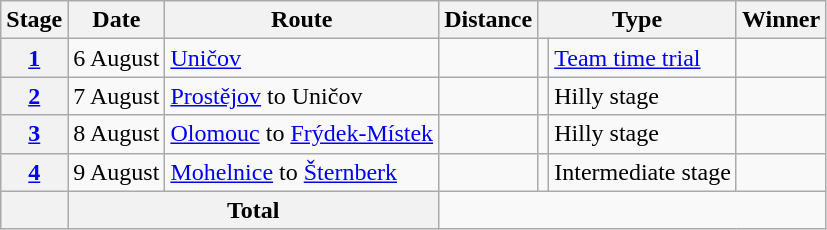<table class="wikitable">
<tr>
<th scope="col">Stage</th>
<th scope="col">Date</th>
<th scope="col">Route</th>
<th scope="col">Distance</th>
<th scope="col" colspan="2">Type</th>
<th scope="col">Winner</th>
</tr>
<tr>
<th scope="col"><a href='#'>1</a></th>
<td style="text-align:right;">6 August</td>
<td><a href='#'>Uničov</a></td>
<td></td>
<td></td>
<td><a href='#'>Team time trial</a></td>
<td></td>
</tr>
<tr>
<th scope="col"><a href='#'>2</a></th>
<td style="text-align:right;">7 August</td>
<td><a href='#'>Prostějov</a> to Uničov</td>
<td></td>
<td></td>
<td>Hilly stage</td>
<td></td>
</tr>
<tr>
<th scope="col"><a href='#'>3</a></th>
<td style="text-align:right">8 August</td>
<td><a href='#'>Olomouc</a> to <a href='#'>Frýdek-Místek</a></td>
<td></td>
<td></td>
<td>Hilly stage</td>
<td></td>
</tr>
<tr>
<th scope="col"><a href='#'>4</a></th>
<td style="text-align:right;">9 August</td>
<td><a href='#'>Mohelnice</a> to <a href='#'>Šternberk</a></td>
<td></td>
<td></td>
<td>Intermediate stage</td>
<td></td>
</tr>
<tr>
<th scope="row"></th>
<th colspan="2">Total</th>
<td colspan="5" style="text-align:center"></td>
</tr>
</table>
